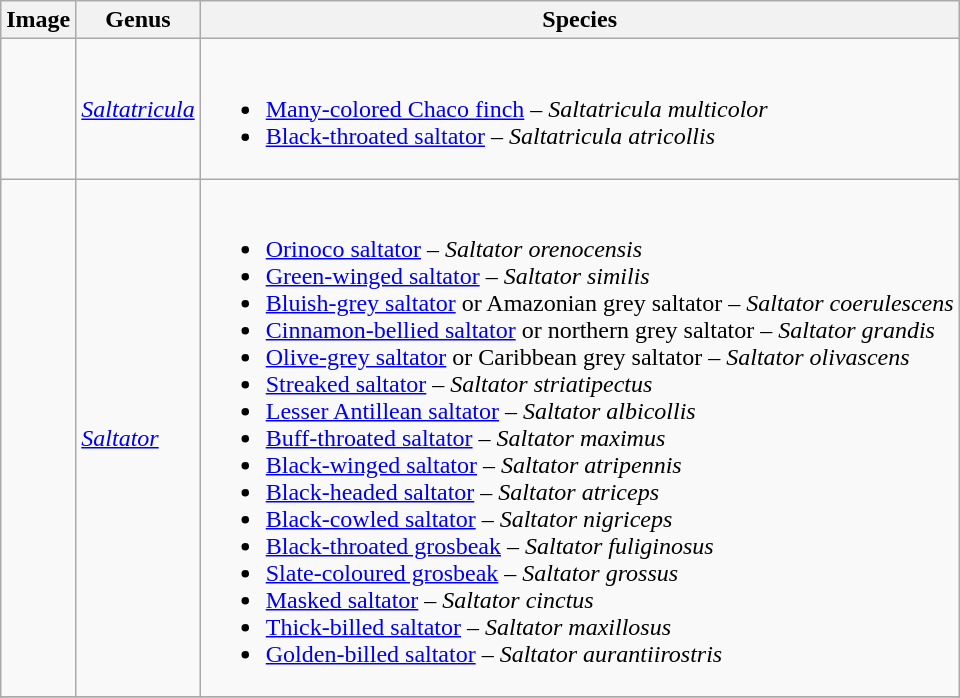<table class="wikitable">
<tr>
<th>Image</th>
<th>Genus</th>
<th>Species</th>
</tr>
<tr>
<td></td>
<td><em><a href='#'>Saltatricula</a></em> </td>
<td><br><ul><li><a href='#'>Many-colored Chaco finch</a> – <em>Saltatricula multicolor</em></li><li><a href='#'>Black-throated saltator</a> – <em>Saltatricula atricollis</em></li></ul></td>
</tr>
<tr>
<td></td>
<td><em><a href='#'>Saltator</a></em> </td>
<td><br><ul><li><a href='#'>Orinoco saltator</a>  – <em>Saltator orenocensis</em></li><li><a href='#'>Green-winged saltator</a> – <em>Saltator similis</em></li><li><a href='#'>Bluish-grey saltator</a> or Amazonian grey saltator – <em>Saltator coerulescens</em></li><li><a href='#'>Cinnamon-bellied saltator</a> or northern grey saltator – <em>Saltator grandis</em></li><li><a href='#'>Olive-grey saltator</a> or Caribbean grey saltator – <em>Saltator olivascens</em></li><li><a href='#'>Streaked saltator</a> – <em>Saltator striatipectus</em></li><li><a href='#'>Lesser Antillean saltator</a> – <em>Saltator albicollis</em></li><li><a href='#'>Buff-throated saltator</a> – <em>Saltator maximus</em></li><li><a href='#'>Black-winged saltator</a> – <em>Saltator atripennis</em></li><li><a href='#'>Black-headed saltator</a> – <em>Saltator atriceps</em></li><li><a href='#'>Black-cowled saltator</a> – <em>Saltator nigriceps</em></li><li><a href='#'>Black-throated grosbeak</a> – <em>Saltator fuliginosus</em></li><li><a href='#'>Slate-coloured grosbeak</a> – <em>Saltator grossus</em></li><li><a href='#'>Masked saltator</a> – <em>Saltator cinctus</em></li><li><a href='#'>Thick-billed saltator</a> – <em>Saltator maxillosus</em></li><li><a href='#'>Golden-billed saltator</a> – <em>Saltator aurantiirostris</em></li></ul></td>
</tr>
<tr>
</tr>
</table>
